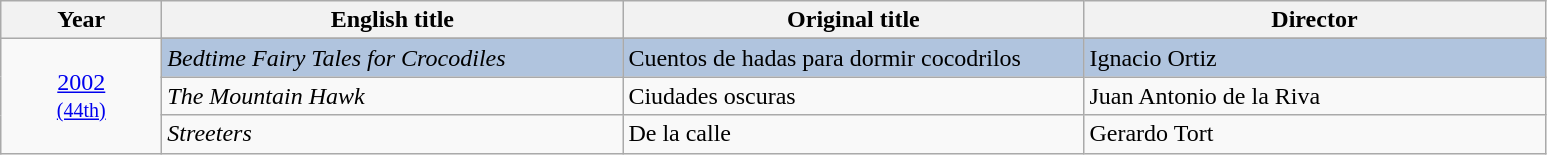<table class="wikitable">
<tr>
<th width="100"><strong>Year</strong></th>
<th width="300"><strong>English title</strong></th>
<th width="300"><strong>Original title</strong></th>
<th width="300"><strong>Director</strong></th>
</tr>
<tr>
<td rowspan="5" style="text-align:center;"><a href='#'>2002</a><br><small><a href='#'>(44th)</a></small></td>
</tr>
<tr style="background:#B0C4DE;">
<td><em>Bedtime Fairy Tales for Crocodiles</em></td>
<td>Cuentos de hadas para dormir cocodrilos</td>
<td>Ignacio Ortiz</td>
</tr>
<tr>
<td><em>The Mountain Hawk</em></td>
<td>Ciudades oscuras</td>
<td>Juan Antonio de la Riva</td>
</tr>
<tr>
<td><em>Streeters</em></td>
<td>De la calle</td>
<td>Gerardo Tort</td>
</tr>
</table>
